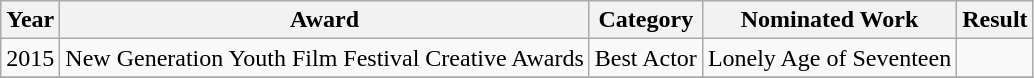<table class = "wikitable sortable">
<tr>
<th>Year</th>
<th>Award</th>
<th>Category</th>
<th>Nominated Work</th>
<th>Result</th>
</tr>
<tr align=center>
<td>2015</td>
<td>New Generation Youth Film Festival Creative Awards</td>
<td>Best Actor</td>
<td>Lonely Age of Seventeen</td>
<td></td>
</tr>
<tr>
</tr>
</table>
